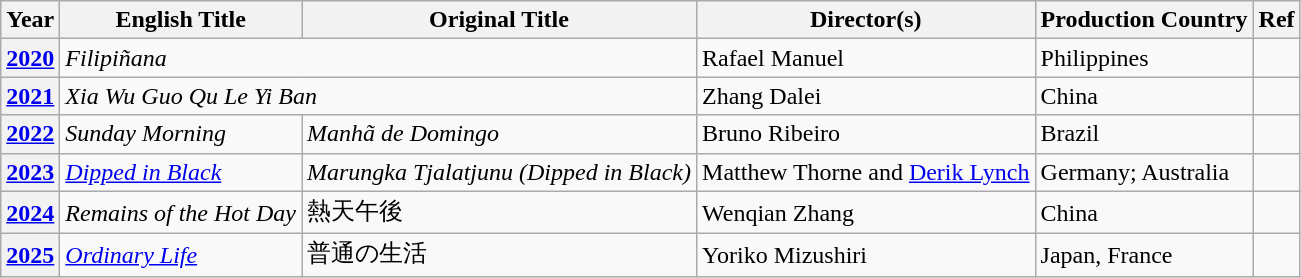<table class="wikitable">
<tr>
<th>Year</th>
<th>English Title</th>
<th>Original Title</th>
<th>Director(s)</th>
<th>Production Country</th>
<th>Ref</th>
</tr>
<tr>
<th><a href='#'>2020</a></th>
<td colspan="2"><em>Filipiñana</em></td>
<td data-sort-value="Manuel">Rafael Manuel</td>
<td>Philippines</td>
<td></td>
</tr>
<tr>
<th><a href='#'>2021</a></th>
<td colspan="2"><em>Xia Wu Guo Qu Le Yi Ban</em></td>
<td data-sort-value="Dalei">Zhang Dalei</td>
<td>China</td>
<td></td>
</tr>
<tr>
<th><a href='#'>2022</a></th>
<td><em>Sunday Morning</em></td>
<td><em>Manhã de Domingo</em></td>
<td data-sort-value="Ribeiro">Bruno Ribeiro</td>
<td>Brazil</td>
<td></td>
</tr>
<tr>
<th><a href='#'>2023</a></th>
<td><em><a href='#'>Dipped in Black</a></em></td>
<td><em>Marungka Tjalatjunu (Dipped in Black)</em></td>
<td data-sort-value="Thorne">Matthew Thorne and <a href='#'>Derik Lynch</a></td>
<td>Germany; Australia</td>
<td></td>
</tr>
<tr>
<th><a href='#'>2024</a></th>
<td><em>Remains of the Hot Day</em></td>
<td>熱天午後</td>
<td data-sort-value="Zhang">Wenqian Zhang</td>
<td>China</td>
<td></td>
</tr>
<tr>
<th><a href='#'>2025</a></th>
<td><em><a href='#'>Ordinary Life</a></em></td>
<td>普通の生活</td>
<td data-sort-value="Mizushiri">Yoriko Mizushiri</td>
<td>Japan, France</td>
<td></td>
</tr>
</table>
